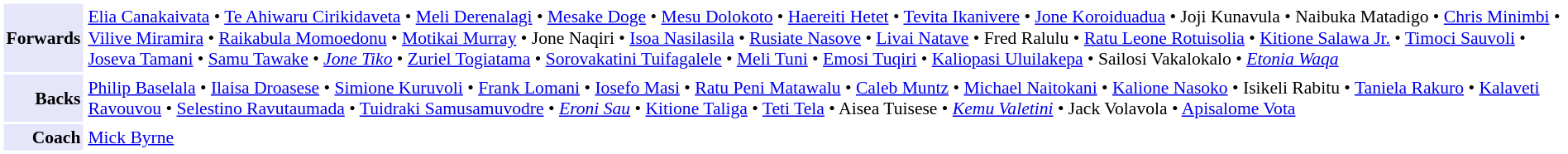<table cellpadding="2" style="border: 1px solid white; font-size:90%;">
<tr>
<td style="text-align:right;" bgcolor="lavender"><strong>Forwards</strong></td>
<td style="text-align:left;"><a href='#'>Elia Canakaivata</a> • <a href='#'>Te Ahiwaru Cirikidaveta</a> • <a href='#'>Meli Derenalagi</a> • <a href='#'>Mesake Doge</a> • <a href='#'>Mesu Dolokoto</a> • <a href='#'>Haereiti Hetet</a> • <a href='#'>Tevita Ikanivere</a> • <a href='#'>Jone Koroiduadua</a> • Joji Kunavula • Naibuka Matadigo • <a href='#'>Chris Minimbi</a> • <a href='#'>Vilive Miramira</a> • <a href='#'>Raikabula Momoedonu</a> • <a href='#'>Motikai Murray</a> • Jone Naqiri • <a href='#'>Isoa Nasilasila</a> • <a href='#'>Rusiate Nasove</a> • <a href='#'>Livai Natave</a> • Fred Ralulu • <a href='#'>Ratu Leone Rotuisolia</a> • <a href='#'>Kitione Salawa Jr.</a> • <a href='#'>Timoci Sauvoli</a> • <a href='#'>Joseva Tamani</a> • <a href='#'>Samu Tawake</a> • <em><a href='#'>Jone Tiko</a></em> • <a href='#'>Zuriel Togiatama</a> • <a href='#'>Sorovakatini Tuifagalele</a> • <a href='#'>Meli Tuni</a> • <a href='#'>Emosi Tuqiri</a> • <a href='#'>Kaliopasi Uluilakepa</a> • Sailosi Vakalokalo • <em><a href='#'>Etonia Waqa</a></em></td>
</tr>
<tr>
<td style="text-align:right;" bgcolor="lavender"><strong>Backs</strong></td>
<td style="text-align:left;"><a href='#'>Philip Baselala</a> • <a href='#'>Ilaisa Droasese</a> • <a href='#'>Simione Kuruvoli</a> • <a href='#'>Frank Lomani</a> • <a href='#'>Iosefo Masi</a> • <a href='#'>Ratu Peni Matawalu</a> • <a href='#'>Caleb Muntz</a> • <a href='#'>Michael Naitokani</a> • <a href='#'>Kalione Nasoko</a> • Isikeli Rabitu • <a href='#'>Taniela Rakuro</a> • <a href='#'>Kalaveti Ravouvou</a> • <a href='#'>Selestino Ravutaumada</a> • <a href='#'>Tuidraki Samusamuvodre</a> • <em><a href='#'>Eroni Sau</a></em> • <a href='#'>Kitione Taliga</a> • <a href='#'>Teti Tela</a> • Aisea Tuisese • <em><a href='#'>Kemu Valetini</a></em> • Jack Volavola • <a href='#'>Apisalome Vota</a></td>
</tr>
<tr>
<td style="text-align:right;" bgcolor="lavender"><strong>Coach</strong></td>
<td style="text-align:left;"><a href='#'>Mick Byrne</a></td>
</tr>
</table>
